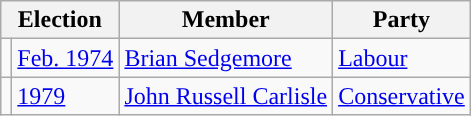<table class="wikitable">
<tr>
<th colspan="2">Election</th>
<th>Member</th>
<th>Party</th>
</tr>
<tr>
<td style="background-color: "></td>
<td><a href='#'>Feb. 1974</a></td>
<td><a href='#'>Brian Sedgemore</a></td>
<td><a href='#'>Labour</a></td>
</tr>
<tr>
<td style="background-color: "></td>
<td><a href='#'>1979</a></td>
<td><a href='#'>John Russell Carlisle</a></td>
<td><a href='#'>Conservative</a></td>
</tr>
</table>
